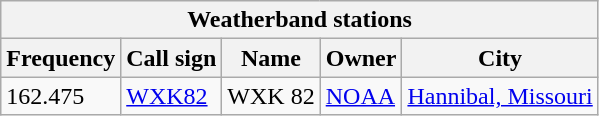<table class="wikitable">
<tr>
<th style="text-align:center;" colspan="6"><strong>Weatherband stations</strong></th>
</tr>
<tr>
<th>Frequency</th>
<th>Call sign</th>
<th>Name</th>
<th>Owner</th>
<th>City</th>
</tr>
<tr>
<td>162.475</td>
<td><a href='#'>WXK82</a></td>
<td>WXK 82</td>
<td><a href='#'>NOAA</a></td>
<td><a href='#'>Hannibal, Missouri</a></td>
</tr>
</table>
